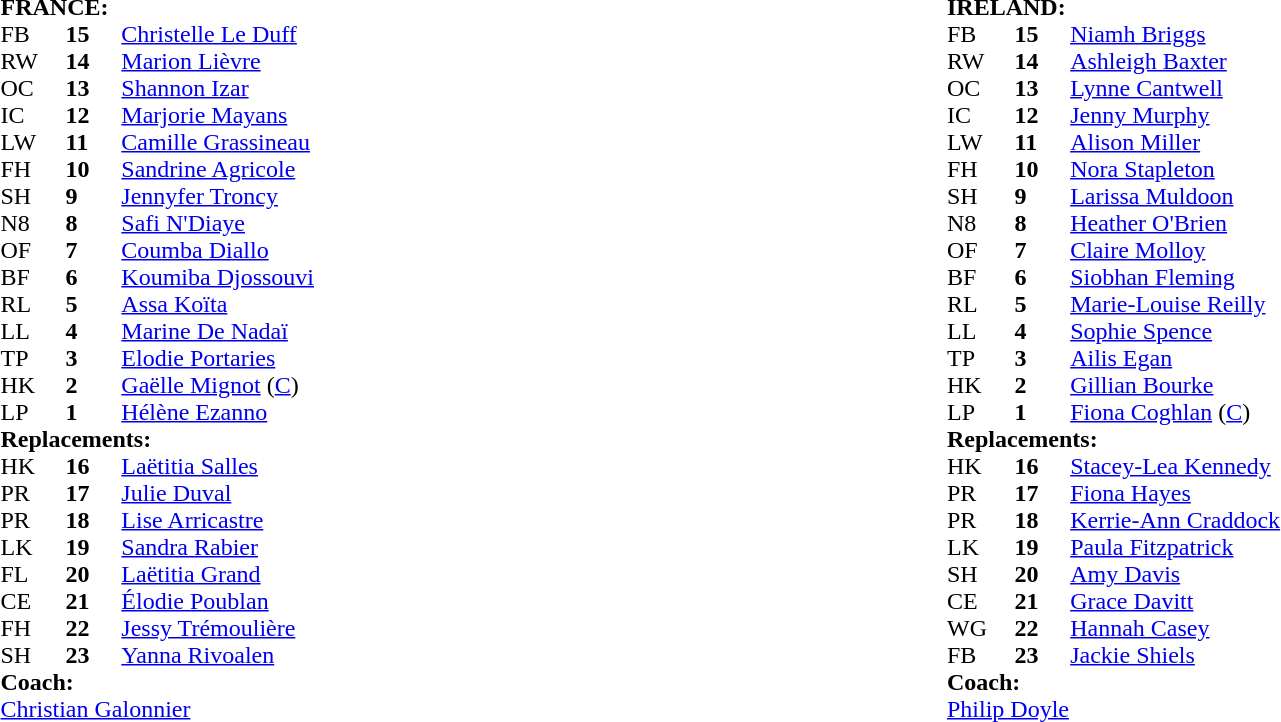<table style="width:100%">
<tr>
<td width="50%"><br><table cellspacing="0" cellpadding="0">
<tr>
<td colspan="4"><strong>FRANCE:</strong></td>
</tr>
<tr>
<th width="3%"></th>
<th width="3%"></th>
<th width="22%"></th>
<th width="22%"></th>
</tr>
<tr>
<td>FB</td>
<td><strong>15</strong></td>
<td><a href='#'>Christelle Le Duff</a></td>
<td></td>
</tr>
<tr>
<td>RW</td>
<td><strong>14</strong></td>
<td><a href='#'>Marion Lièvre</a></td>
</tr>
<tr>
<td>OC</td>
<td><strong>13</strong></td>
<td><a href='#'>Shannon Izar</a></td>
<td></td>
</tr>
<tr>
<td>IC</td>
<td><strong>12</strong></td>
<td><a href='#'>Marjorie Mayans</a></td>
</tr>
<tr>
<td>LW</td>
<td><strong>11</strong></td>
<td><a href='#'>Camille Grassineau</a></td>
</tr>
<tr>
<td>FH</td>
<td><strong>10</strong></td>
<td><a href='#'>Sandrine Agricole</a></td>
</tr>
<tr>
<td>SH</td>
<td><strong>9</strong></td>
<td><a href='#'>Jennyfer Troncy</a></td>
<td></td>
</tr>
<tr>
<td>N8</td>
<td><strong>8</strong></td>
<td><a href='#'>Safi N'Diaye</a></td>
</tr>
<tr>
<td>OF</td>
<td><strong>7</strong></td>
<td><a href='#'>Coumba Diallo</a></td>
</tr>
<tr>
<td>BF</td>
<td><strong>6</strong></td>
<td><a href='#'>Koumiba Djossouvi</a></td>
<td></td>
</tr>
<tr>
<td>RL</td>
<td><strong>5</strong></td>
<td><a href='#'>Assa Koïta</a></td>
<td></td>
</tr>
<tr>
<td>LL</td>
<td><strong>4</strong></td>
<td><a href='#'>Marine De Nadaï</a></td>
</tr>
<tr>
<td>TP</td>
<td><strong>3</strong></td>
<td><a href='#'>Elodie Portaries</a></td>
<td></td>
</tr>
<tr>
<td>HK</td>
<td><strong>2</strong></td>
<td><a href='#'>Gaëlle Mignot</a> (<a href='#'>C</a>)</td>
<td></td>
</tr>
<tr>
<td>LP</td>
<td><strong>1</strong></td>
<td><a href='#'>Hélène Ezanno</a></td>
<td></td>
</tr>
<tr>
<td colspan=4><strong>Replacements:</strong></td>
</tr>
<tr>
<td>HK</td>
<td><strong>16</strong></td>
<td><a href='#'>Laëtitia Salles</a></td>
<td></td>
</tr>
<tr>
<td>PR</td>
<td><strong>17</strong></td>
<td><a href='#'>Julie Duval</a></td>
<td></td>
</tr>
<tr>
<td>PR</td>
<td><strong>18</strong></td>
<td><a href='#'>Lise Arricastre</a></td>
<td></td>
</tr>
<tr>
<td>LK</td>
<td><strong>19</strong></td>
<td><a href='#'>Sandra Rabier</a></td>
<td></td>
</tr>
<tr>
<td>FL</td>
<td><strong>20</strong></td>
<td><a href='#'>Laëtitia Grand</a></td>
<td></td>
</tr>
<tr>
<td>CE</td>
<td><strong>21</strong></td>
<td><a href='#'>Élodie Poublan</a></td>
<td></td>
</tr>
<tr>
<td>FH</td>
<td><strong>22</strong></td>
<td><a href='#'>Jessy Trémoulière</a></td>
<td></td>
</tr>
<tr>
<td>SH</td>
<td><strong>23</strong></td>
<td><a href='#'>Yanna Rivoalen</a></td>
<td></td>
</tr>
<tr>
<td colspan="4"><strong>Coach:</strong></td>
</tr>
<tr>
<td colspan="4"> <a href='#'>Christian Galonnier</a></td>
</tr>
<tr>
</tr>
</table>
</td>
<td width="50%"><br><table cellspacing="0" cellpadding="0">
<tr>
<td colspan="4"><strong>IRELAND:</strong></td>
</tr>
<tr>
<th width="3%"></th>
<th width="3%"></th>
<th width="22%"></th>
<th width="22%"></th>
</tr>
<tr>
<td>FB</td>
<td><strong>15</strong></td>
<td><a href='#'>Niamh Briggs</a></td>
</tr>
<tr>
<td>RW</td>
<td><strong>14</strong></td>
<td><a href='#'>Ashleigh Baxter</a></td>
<td></td>
</tr>
<tr>
<td>OC</td>
<td><strong>13</strong></td>
<td><a href='#'>Lynne Cantwell</a></td>
</tr>
<tr>
<td>IC</td>
<td><strong>12</strong></td>
<td><a href='#'>Jenny Murphy</a></td>
<td></td>
</tr>
<tr>
<td>LW</td>
<td><strong>11</strong></td>
<td><a href='#'>Alison Miller</a></td>
</tr>
<tr>
<td>FH</td>
<td><strong>10</strong></td>
<td><a href='#'>Nora Stapleton</a></td>
</tr>
<tr>
<td>SH</td>
<td><strong>9</strong></td>
<td><a href='#'>Larissa Muldoon</a></td>
</tr>
<tr>
<td>N8</td>
<td><strong>8</strong></td>
<td><a href='#'>Heather O'Brien</a></td>
</tr>
<tr>
<td>OF</td>
<td><strong>7</strong></td>
<td><a href='#'>Claire Molloy</a></td>
</tr>
<tr>
<td>BF</td>
<td><strong>6</strong></td>
<td><a href='#'>Siobhan Fleming</a></td>
<td></td>
</tr>
<tr>
<td>RL</td>
<td><strong>5</strong></td>
<td><a href='#'>Marie-Louise Reilly</a></td>
</tr>
<tr>
<td>LL</td>
<td><strong>4</strong></td>
<td><a href='#'>Sophie Spence</a></td>
</tr>
<tr>
<td>TP</td>
<td><strong>3</strong></td>
<td><a href='#'>Ailis Egan</a></td>
<td></td>
</tr>
<tr>
<td>HK</td>
<td><strong>2</strong></td>
<td><a href='#'>Gillian Bourke</a></td>
</tr>
<tr>
<td>LP</td>
<td><strong>1</strong></td>
<td><a href='#'>Fiona Coghlan</a> (<a href='#'>C</a>)</td>
</tr>
<tr>
<td colspan=4><strong>Replacements:</strong></td>
</tr>
<tr>
<td>HK</td>
<td><strong>16</strong></td>
<td><a href='#'>Stacey-Lea Kennedy</a></td>
<td></td>
</tr>
<tr>
<td>PR</td>
<td><strong>17</strong></td>
<td><a href='#'>Fiona Hayes</a></td>
</tr>
<tr>
<td>PR</td>
<td><strong>18</strong></td>
<td><a href='#'>Kerrie-Ann Craddock</a></td>
</tr>
<tr>
<td>LK</td>
<td><strong>19</strong></td>
<td><a href='#'>Paula Fitzpatrick</a></td>
<td></td>
</tr>
<tr>
<td>SH</td>
<td><strong>20</strong></td>
<td><a href='#'>Amy Davis</a></td>
</tr>
<tr>
<td>CE</td>
<td><strong>21</strong></td>
<td><a href='#'>Grace Davitt</a></td>
<td></td>
</tr>
<tr>
<td>WG</td>
<td><strong>22</strong></td>
<td><a href='#'>Hannah Casey</a></td>
<td></td>
</tr>
<tr>
<td>FB</td>
<td><strong>23</strong></td>
<td><a href='#'>Jackie Shiels</a></td>
</tr>
<tr>
<td colspan="4"><strong>Coach:</strong></td>
</tr>
<tr>
<td colspan="4"> <a href='#'>Philip Doyle</a></td>
</tr>
<tr>
</tr>
</table>
</td>
</tr>
</table>
